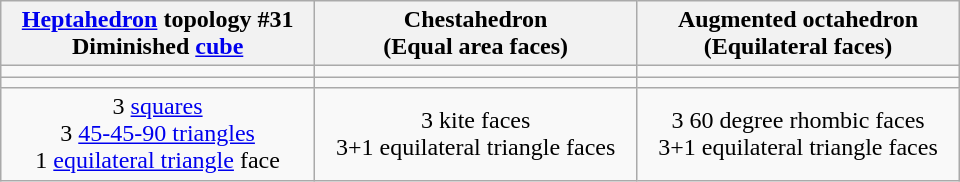<table class=wikitable width=640>
<tr>
<th><a href='#'>Heptahedron</a> topology #31<br>Diminished <a href='#'>cube</a></th>
<th>Chestahedron<br>(Equal area faces)</th>
<th>Augmented octahedron<br>(Equilateral faces)</th>
</tr>
<tr align=center>
<td></td>
<td></td>
<td></td>
</tr>
<tr align=center>
<td></td>
<td></td>
<td></td>
</tr>
<tr align=center>
<td>3 <a href='#'>squares</a><br>3 <a href='#'>45-45-90 triangles</a><br>1 <a href='#'>equilateral triangle</a> face</td>
<td>3 kite faces<br>3+1 equilateral triangle faces</td>
<td>3 60 degree rhombic faces<br>3+1 equilateral triangle faces</td>
</tr>
</table>
